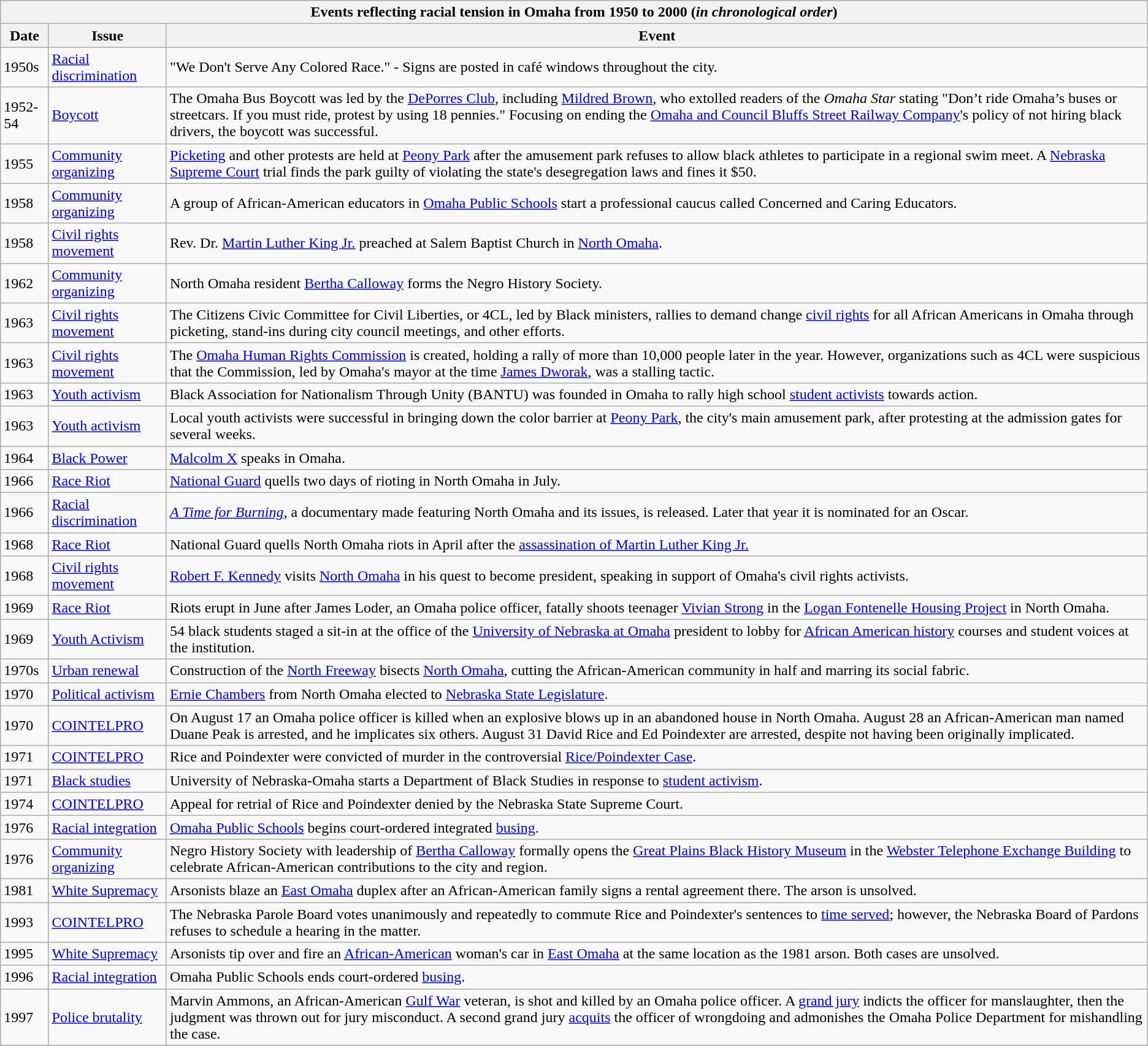<table class="wikitable">
<tr>
<th align="center" colspan="6"><strong>Events reflecting racial tension in Omaha from 1950 to 2000</strong> (<em>in chronological order</em>)</th>
</tr>
<tr>
<th>Date</th>
<th>Issue</th>
<th>Event</th>
</tr>
<tr>
<td>1950s</td>
<td><a href='#'>Racial discrimination</a></td>
<td>"We Don't Serve Any Colored Race." - Signs are posted in café windows throughout the city.</td>
</tr>
<tr>
<td>1952-54</td>
<td><a href='#'>Boycott</a></td>
<td>The Omaha Bus Boycott was led by the <a href='#'>DePorres Club</a>, including <a href='#'>Mildred Brown</a>, who extolled readers of the <em>Omaha Star</em> stating "Don’t ride Omaha’s buses or streetcars. If you must ride, protest by using 18 pennies." Focusing on ending the <a href='#'>Omaha and Council Bluffs Street Railway Company</a>'s policy of not hiring black drivers, the boycott was successful.</td>
</tr>
<tr>
<td>1955</td>
<td><a href='#'>Community organizing</a></td>
<td><a href='#'>Picketing</a> and other protests are held at <a href='#'>Peony Park</a> after the amusement park refuses to allow black athletes to participate in a regional swim meet. A <a href='#'>Nebraska Supreme Court</a> trial finds the park guilty of violating the state's desegregation laws and fines it $50.</td>
</tr>
<tr>
<td>1958</td>
<td><a href='#'>Community organizing</a></td>
<td>A group of African-American educators in <a href='#'>Omaha Public Schools</a> start a professional caucus called Concerned and Caring Educators.</td>
</tr>
<tr>
<td>1958</td>
<td><a href='#'>Civil rights movement</a></td>
<td>Rev. Dr. <a href='#'>Martin Luther King Jr.</a> preached at Salem Baptist Church in <a href='#'>North Omaha</a>.</td>
</tr>
<tr>
<td>1962</td>
<td><a href='#'>Community organizing</a></td>
<td>North Omaha resident <a href='#'>Bertha Calloway</a> forms the Negro History Society.</td>
</tr>
<tr>
<td>1963</td>
<td><a href='#'>Civil rights movement</a></td>
<td>The Citizens Civic Committee for Civil Liberties, or 4CL, led by Black ministers, rallies to demand change <a href='#'>civil rights</a> for all African Americans in Omaha through picketing, stand-ins during city council meetings, and other efforts.</td>
</tr>
<tr>
<td>1963</td>
<td><a href='#'>Civil rights movement</a></td>
<td>The <a href='#'>Omaha Human Rights Commission</a> is created, holding a rally of more than 10,000 people later in the year. However, organizations such as 4CL were suspicious that the Commission, led by Omaha's mayor at the time <a href='#'>James Dworak</a>, was a stalling tactic.</td>
</tr>
<tr>
<td>1963</td>
<td><a href='#'>Youth activism</a></td>
<td>Black Association for Nationalism Through Unity (BANTU) was founded in Omaha to rally high school <a href='#'>student activists</a> towards action.</td>
</tr>
<tr>
<td>1963</td>
<td><a href='#'>Youth activism</a></td>
<td>Local youth activists were successful in bringing down the color barrier at <a href='#'>Peony Park</a>, the city's main amusement park, after protesting at the admission gates for several weeks.</td>
</tr>
<tr>
<td>1964</td>
<td><a href='#'>Black Power</a></td>
<td><a href='#'>Malcolm X</a> speaks in Omaha.</td>
</tr>
<tr>
<td>1966</td>
<td><a href='#'>Race Riot</a></td>
<td><a href='#'>National Guard</a> quells two days of rioting in North Omaha in July.</td>
</tr>
<tr>
<td>1966</td>
<td><a href='#'>Racial discrimination</a></td>
<td><em><a href='#'>A Time for Burning</a></em>, a documentary made featuring North Omaha and its issues, is released. Later that year it is nominated for an Oscar.</td>
</tr>
<tr>
<td>1968</td>
<td><a href='#'>Race Riot</a></td>
<td>National Guard quells North Omaha riots in April after the <a href='#'>assassination of Martin Luther King Jr.</a></td>
</tr>
<tr>
<td>1968</td>
<td><a href='#'>Civil rights movement</a></td>
<td><a href='#'>Robert F. Kennedy</a> visits <a href='#'>North Omaha</a> in his quest to become president, speaking in support of Omaha's civil rights activists.</td>
</tr>
<tr>
<td>1969</td>
<td><a href='#'>Race Riot</a></td>
<td>Riots erupt in June after James Loder, an Omaha police officer, fatally shoots teenager <a href='#'>Vivian Strong</a> in the <a href='#'>Logan Fontenelle Housing Project</a> in North Omaha.</td>
</tr>
<tr>
<td>1969</td>
<td><a href='#'>Youth Activism</a></td>
<td>54 black students staged a sit-in at the office of the <a href='#'>University of Nebraska at Omaha</a> president to lobby for <a href='#'>African American history</a> courses and student voices at the institution.</td>
</tr>
<tr>
<td>1970s</td>
<td><a href='#'>Urban renewal</a></td>
<td>Construction of the <a href='#'>North Freeway</a> bisects <a href='#'>North Omaha</a>,  cutting the African-American community in half and marring its social fabric.</td>
</tr>
<tr>
<td>1970</td>
<td><a href='#'>Political activism</a></td>
<td><a href='#'>Ernie Chambers</a> from North Omaha elected to <a href='#'>Nebraska State Legislature</a>.</td>
</tr>
<tr>
<td>1970</td>
<td><a href='#'>COINTELPRO</a></td>
<td>On August 17 an Omaha police officer is killed when an explosive blows up in an abandoned house in North Omaha. August 28 an African-American man named Duane Peak is arrested, and he implicates six others. August 31 David Rice and Ed Poindexter are arrested, despite not having been originally implicated.</td>
</tr>
<tr>
<td>1971</td>
<td><a href='#'>COINTELPRO</a></td>
<td>Rice and Poindexter were convicted of murder in the controversial <a href='#'>Rice/Poindexter Case</a>.</td>
</tr>
<tr>
<td>1971</td>
<td><a href='#'>Black studies</a></td>
<td>University of Nebraska-Omaha starts a Department of Black Studies in response to <a href='#'>student activism</a>.</td>
</tr>
<tr>
<td>1974</td>
<td><a href='#'>COINTELPRO</a></td>
<td>Appeal for retrial of Rice and Poindexter denied by the Nebraska State Supreme Court.</td>
</tr>
<tr>
<td>1976</td>
<td><a href='#'>Racial integration</a></td>
<td><a href='#'>Omaha Public Schools</a> begins court-ordered integrated <a href='#'>busing</a>.</td>
</tr>
<tr>
<td>1976</td>
<td><a href='#'>Community organizing</a></td>
<td>Negro History Society with leadership of <a href='#'>Bertha Calloway</a> formally opens the <a href='#'>Great Plains Black History Museum</a> in the <a href='#'>Webster Telephone Exchange Building</a> to celebrate African-American contributions to the city and region.</td>
</tr>
<tr>
<td>1981</td>
<td><a href='#'>White Supremacy</a></td>
<td>Arsonists blaze an <a href='#'>East Omaha</a> duplex after an African-American family signs a rental agreement there. The arson is unsolved.</td>
</tr>
<tr>
<td>1993</td>
<td><a href='#'>COINTELPRO</a></td>
<td>The Nebraska Parole Board votes unanimously and repeatedly to commute Rice and Poindexter's sentences to <a href='#'>time served</a>; however, the Nebraska Board of Pardons refuses to schedule a hearing in the matter.</td>
</tr>
<tr>
<td>1995</td>
<td><a href='#'>White Supremacy</a></td>
<td>Arsonists tip over and fire an <a href='#'>African-American</a> woman's car in <a href='#'>East Omaha</a> at the same location as the 1981 arson. Both cases are unsolved.</td>
</tr>
<tr>
<td>1996</td>
<td><a href='#'>Racial integration</a></td>
<td>Omaha Public Schools ends court-ordered <a href='#'>busing</a>.</td>
</tr>
<tr>
<td>1997</td>
<td><a href='#'>Police brutality</a></td>
<td>Marvin Ammons, an African-American <a href='#'>Gulf War</a> veteran, is shot and killed by an Omaha police officer. A <a href='#'>grand jury</a> indicts the officer for manslaughter, then the judgment was thrown out for jury misconduct. A second grand jury <a href='#'>acquits</a> the officer of wrongdoing and admonishes the Omaha Police Department for mishandling the case.</td>
</tr>
<tr>
</tr>
</table>
